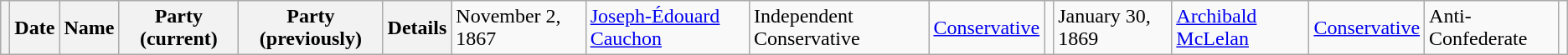<table class="sortable wikitable">
<tr>
<th></th>
<th>Date</th>
<th>Name</th>
<th>Party (current)</th>
<th>Party (previously)</th>
<th>Details<br></th>
<td>November 2, 1867</td>
<td><a href='#'>Joseph-Édouard Cauchon</a></td>
<td>Independent Conservative</td>
<td><a href='#'>Conservative</a></td>
<td><br></td>
<td>January 30, 1869</td>
<td><a href='#'>Archibald McLelan</a></td>
<td><a href='#'>Conservative</a></td>
<td>Anti-Confederate</td>
<td></td>
</tr>
</table>
